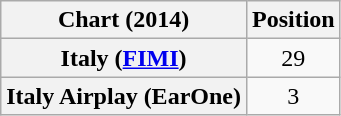<table class="wikitable sortable plainrowheaders" style="text-align:center;">
<tr>
<th>Chart (2014)</th>
<th>Position</th>
</tr>
<tr>
<th scope="row">Italy (<a href='#'>FIMI</a>)</th>
<td>29</td>
</tr>
<tr>
<th scope="row">Italy Airplay (EarOne)</th>
<td>3</td>
</tr>
</table>
